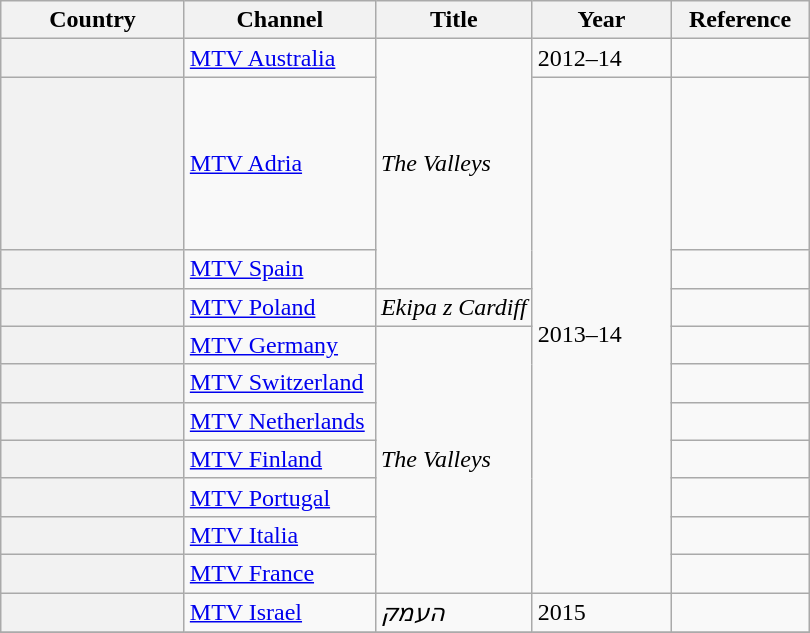<table class="wikitable plainrowheaders unsortable">
<tr>
<th scope="col" style="width:115px;">Country</th>
<th scope="col" style="width:120px;">Channel</th>
<th scope="col" style="width:100;">Title</th>
<th scope="col" style="width:85px;">Year</th>
<th scope="col" style="width:85px;">Reference</th>
</tr>
<tr>
<th scope="row"><br></th>
<td><a href='#'>MTV Australia</a></td>
<td rowspan="3"><em>The Valleys</em></td>
<td>2012–14</td>
<td></td>
</tr>
<tr>
<th scope="row"><br><br><br><br><br><br></th>
<td><a href='#'>MTV Adria</a></td>
<td rowspan="10">2013–14</td>
<td></td>
</tr>
<tr>
<th scope="row"><br></th>
<td><a href='#'>MTV Spain</a></td>
<td></td>
</tr>
<tr>
<th scope="row"></th>
<td><a href='#'>MTV Poland</a></td>
<td><em>Ekipa z Cardiff</em></td>
<td></td>
</tr>
<tr>
<th scope="row"><br></th>
<td><a href='#'>MTV Germany</a></td>
<td rowspan="7"><em>The Valleys</em></td>
<td></td>
</tr>
<tr>
<th scope="row"></th>
<td><a href='#'>MTV Switzerland</a></td>
<td></td>
</tr>
<tr>
<th scope="row"> <br> </th>
<td><a href='#'>MTV Netherlands</a></td>
<td></td>
</tr>
<tr>
<th scope="row"></th>
<td><a href='#'>MTV Finland</a></td>
<td></td>
</tr>
<tr>
<th scope="row"></th>
<td><a href='#'>MTV Portugal</a></td>
<td></td>
</tr>
<tr>
<th scope="row"></th>
<td><a href='#'>MTV Italia</a></td>
<td></td>
</tr>
<tr>
<th scope="row"></th>
<td><a href='#'>MTV France</a></td>
<td></td>
</tr>
<tr>
<th scope="row"></th>
<td><a href='#'>MTV Israel</a></td>
<td rowspan="1"><em>העמק</em></td>
<td>2015</td>
<td></td>
</tr>
<tr>
</tr>
</table>
